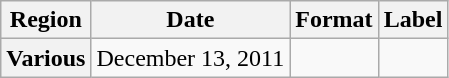<table class="wikitable plainrowheaders">
<tr>
<th scope="col">Region</th>
<th scope="col">Date</th>
<th scope="col">Format</th>
<th scope="col">Label</th>
</tr>
<tr>
<th scope="row">Various</th>
<td>December 13, 2011</td>
<td></td>
<td></td>
</tr>
</table>
